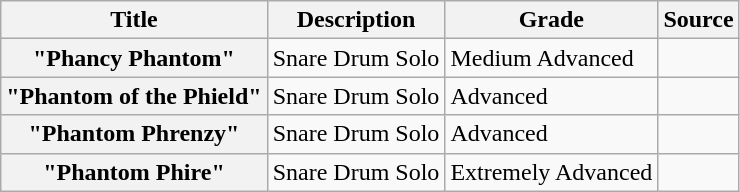<table class="wikitable sortable">
<tr>
<th>Title</th>
<th>Description</th>
<th>Grade</th>
<th class="unsortable">Source</th>
</tr>
<tr>
<th>"Phancy Phantom"</th>
<td>Snare Drum Solo</td>
<td>Medium Advanced</td>
<td></td>
</tr>
<tr>
<th>"Phantom of the Phield"</th>
<td>Snare Drum Solo</td>
<td>Advanced</td>
<td></td>
</tr>
<tr>
<th>"Phantom Phrenzy"</th>
<td>Snare Drum Solo</td>
<td>Advanced</td>
<td></td>
</tr>
<tr>
<th>"Phantom Phire"</th>
<td>Snare Drum Solo</td>
<td>Extremely Advanced</td>
<td></td>
</tr>
</table>
